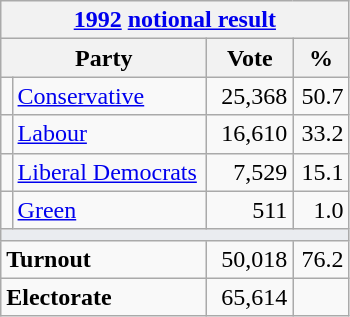<table class="wikitable">
<tr>
<th colspan="4"><a href='#'>1992</a> <a href='#'>notional result</a></th>
</tr>
<tr>
<th bgcolor="#DDDDFF" width="130px" colspan="2">Party</th>
<th bgcolor="#DDDDFF" width="50px">Vote</th>
<th bgcolor="#DDDDFF" width="30px">%</th>
</tr>
<tr>
<td></td>
<td><a href='#'>Conservative</a></td>
<td align=right>25,368</td>
<td align=right>50.7</td>
</tr>
<tr>
<td></td>
<td><a href='#'>Labour</a></td>
<td align=right>16,610</td>
<td align=right>33.2</td>
</tr>
<tr>
<td></td>
<td><a href='#'>Liberal Democrats</a></td>
<td align=right>7,529</td>
<td align=right>15.1</td>
</tr>
<tr>
<td></td>
<td><a href='#'>Green</a></td>
<td align=right>511</td>
<td align=right>1.0</td>
</tr>
<tr>
<td colspan="4" bgcolor="#EAECF0"></td>
</tr>
<tr>
<td colspan="2"><strong>Turnout</strong></td>
<td align=right>50,018</td>
<td align=right>76.2</td>
</tr>
<tr>
<td colspan="2"><strong>Electorate</strong></td>
<td align=right>65,614</td>
</tr>
</table>
